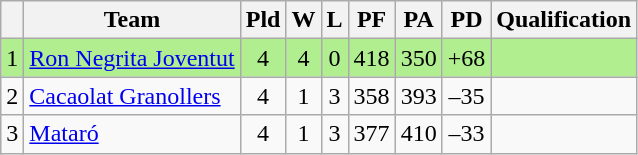<table class="wikitable" style="text-align:center; display:inline-table;">
<tr>
<th></th>
<th>Team</th>
<th>Pld</th>
<th>W</th>
<th>L</th>
<th>PF</th>
<th>PA</th>
<th>PD</th>
<th>Qualification</th>
</tr>
<tr style="background: #B0EE90">
<td>1</td>
<td align=left><a href='#'>Ron Negrita Joventut</a></td>
<td>4</td>
<td>4</td>
<td>0</td>
<td>418</td>
<td>350</td>
<td>+68</td>
<td></td>
</tr>
<tr>
<td>2</td>
<td align=left><a href='#'>Cacaolat Granollers</a></td>
<td>4</td>
<td>1</td>
<td>3</td>
<td>358</td>
<td>393</td>
<td>–35</td>
<td></td>
</tr>
<tr>
<td>3</td>
<td align=left><a href='#'>Mataró</a></td>
<td>4</td>
<td>1</td>
<td>3</td>
<td>377</td>
<td>410</td>
<td>–33</td>
<td></td>
</tr>
</table>
